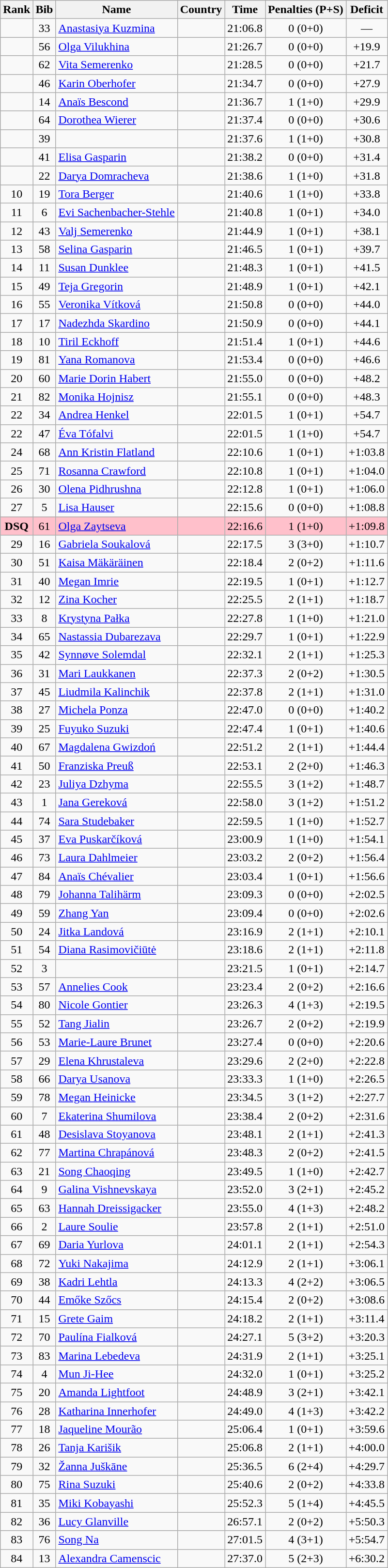<table class="wikitable sortable" style="text-align:center">
<tr>
<th>Rank</th>
<th>Bib</th>
<th>Name</th>
<th>Country</th>
<th>Time</th>
<th>Penalties (P+S)</th>
<th>Deficit</th>
</tr>
<tr>
<td></td>
<td>33</td>
<td align=left><a href='#'>Anastasiya Kuzmina</a></td>
<td align=left></td>
<td>21:06.8</td>
<td>0 (0+0)</td>
<td>—</td>
</tr>
<tr>
<td></td>
<td>56</td>
<td align=left><a href='#'>Olga Vilukhina</a></td>
<td align=left></td>
<td>21:26.7</td>
<td>0 (0+0)</td>
<td>+19.9</td>
</tr>
<tr>
<td></td>
<td>62</td>
<td align=left><a href='#'>Vita Semerenko</a></td>
<td align=left></td>
<td>21:28.5</td>
<td>0 (0+0)</td>
<td>+21.7</td>
</tr>
<tr>
<td></td>
<td>46</td>
<td align=left><a href='#'>Karin Oberhofer</a></td>
<td align=left></td>
<td>21:34.7</td>
<td>0 (0+0)</td>
<td>+27.9</td>
</tr>
<tr>
<td></td>
<td>14</td>
<td align=left><a href='#'>Anaïs Bescond</a></td>
<td align=left></td>
<td>21:36.7</td>
<td>1 (1+0)</td>
<td>+29.9</td>
</tr>
<tr>
<td></td>
<td>64</td>
<td align=left><a href='#'>Dorothea Wierer</a></td>
<td align=left></td>
<td>21:37.4</td>
<td>0 (0+0)</td>
<td>+30.6</td>
</tr>
<tr>
<td></td>
<td>39</td>
<td align=left></td>
<td align=left></td>
<td>21:37.6</td>
<td>1 (1+0)</td>
<td>+30.8</td>
</tr>
<tr>
<td></td>
<td>41</td>
<td align=left><a href='#'>Elisa Gasparin</a></td>
<td align=left></td>
<td>21:38.2</td>
<td>0 (0+0)</td>
<td>+31.4</td>
</tr>
<tr>
<td></td>
<td>22</td>
<td align=left><a href='#'>Darya Domracheva</a></td>
<td align=left></td>
<td>21:38.6</td>
<td>1 (1+0)</td>
<td>+31.8</td>
</tr>
<tr>
<td>10</td>
<td>19</td>
<td align=left><a href='#'>Tora Berger</a></td>
<td align=left></td>
<td>21:40.6</td>
<td>1 (1+0)</td>
<td>+33.8</td>
</tr>
<tr>
<td>11</td>
<td>6</td>
<td align=left><a href='#'>Evi Sachenbacher-Stehle</a></td>
<td align=left></td>
<td>21:40.8</td>
<td>1 (0+1)</td>
<td>+34.0</td>
</tr>
<tr>
<td>12</td>
<td>43</td>
<td align=left><a href='#'>Valj Semerenko</a></td>
<td align=left></td>
<td>21:44.9</td>
<td>1 (0+1)</td>
<td>+38.1</td>
</tr>
<tr>
<td>13</td>
<td>58</td>
<td align=left><a href='#'>Selina Gasparin</a></td>
<td align=left></td>
<td>21:46.5</td>
<td>1 (0+1)</td>
<td>+39.7</td>
</tr>
<tr>
<td>14</td>
<td>11</td>
<td align=left><a href='#'>Susan Dunklee</a></td>
<td align=left></td>
<td>21:48.3</td>
<td>1 (0+1)</td>
<td>+41.5</td>
</tr>
<tr>
<td>15</td>
<td>49</td>
<td align=left><a href='#'>Teja Gregorin</a></td>
<td align=left></td>
<td>21:48.9</td>
<td>1 (0+1)</td>
<td>+42.1</td>
</tr>
<tr>
<td>16</td>
<td>55</td>
<td align=left><a href='#'>Veronika Vítková</a></td>
<td align=left></td>
<td>21:50.8</td>
<td>0 (0+0)</td>
<td>+44.0</td>
</tr>
<tr>
<td>17</td>
<td>17</td>
<td align=left><a href='#'>Nadezhda Skardino</a></td>
<td align=left></td>
<td>21:50.9</td>
<td>0 (0+0)</td>
<td>+44.1</td>
</tr>
<tr>
<td>18</td>
<td>10</td>
<td align=left><a href='#'>Tiril Eckhoff</a></td>
<td align=left></td>
<td>21:51.4</td>
<td>1 (0+1)</td>
<td>+44.6</td>
</tr>
<tr>
<td>19</td>
<td>81</td>
<td align=left><a href='#'>Yana Romanova</a></td>
<td align=left></td>
<td>21:53.4</td>
<td>0 (0+0)</td>
<td>+46.6</td>
</tr>
<tr>
<td>20</td>
<td>60</td>
<td align=left><a href='#'>Marie Dorin Habert</a></td>
<td align=left></td>
<td>21:55.0</td>
<td>0 (0+0)</td>
<td>+48.2</td>
</tr>
<tr>
<td>21</td>
<td>82</td>
<td align=left><a href='#'>Monika Hojnisz</a></td>
<td align=left></td>
<td>21:55.1</td>
<td>0 (0+0)</td>
<td>+48.3</td>
</tr>
<tr>
<td>22</td>
<td>34</td>
<td align=left><a href='#'>Andrea Henkel</a></td>
<td align=left></td>
<td>22:01.5</td>
<td>1 (0+1)</td>
<td>+54.7</td>
</tr>
<tr>
<td>22</td>
<td>47</td>
<td align=left><a href='#'>Éva Tófalvi</a></td>
<td align=left></td>
<td>22:01.5</td>
<td>1 (1+0)</td>
<td>+54.7</td>
</tr>
<tr>
<td>24</td>
<td>68</td>
<td align=left><a href='#'>Ann Kristin Flatland</a></td>
<td align=left></td>
<td>22:10.6</td>
<td>1 (0+1)</td>
<td>+1:03.8</td>
</tr>
<tr>
<td>25</td>
<td>71</td>
<td align=left><a href='#'>Rosanna Crawford</a></td>
<td align=left></td>
<td>22:10.8</td>
<td>1 (0+1)</td>
<td>+1:04.0</td>
</tr>
<tr>
<td>26</td>
<td>30</td>
<td align=left><a href='#'>Olena Pidhrushna</a></td>
<td align=left></td>
<td>22:12.8</td>
<td>1 (0+1)</td>
<td>+1:06.0</td>
</tr>
<tr>
<td>27</td>
<td>5</td>
<td align=left><a href='#'>Lisa Hauser</a></td>
<td align=left></td>
<td>22:15.6</td>
<td>0 (0+0)</td>
<td>+1:08.8</td>
</tr>
<tr bgcolor=pink>
<td><strong>DSQ</strong></td>
<td>61</td>
<td align=left><a href='#'>Olga Zaytseva</a></td>
<td align=left></td>
<td>22:16.6</td>
<td>1 (1+0)</td>
<td>+1:09.8</td>
</tr>
<tr>
<td>29</td>
<td>16</td>
<td align=left><a href='#'>Gabriela Soukalová</a></td>
<td align=left></td>
<td>22:17.5</td>
<td>3 (3+0)</td>
<td>+1:10.7</td>
</tr>
<tr>
<td>30</td>
<td>51</td>
<td align=left><a href='#'>Kaisa Mäkäräinen</a></td>
<td align=left></td>
<td>22:18.4</td>
<td>2 (0+2)</td>
<td>+1:11.6</td>
</tr>
<tr>
<td>31</td>
<td>40</td>
<td align=left><a href='#'>Megan Imrie</a></td>
<td align=left></td>
<td>22:19.5</td>
<td>1 (0+1)</td>
<td>+1:12.7</td>
</tr>
<tr>
<td>32</td>
<td>12</td>
<td align=left><a href='#'>Zina Kocher</a></td>
<td align=left></td>
<td>22:25.5</td>
<td>2 (1+1)</td>
<td>+1:18.7</td>
</tr>
<tr>
<td>33</td>
<td>8</td>
<td align=left><a href='#'>Krystyna Pałka</a></td>
<td align=left></td>
<td>22:27.8</td>
<td>1 (1+0)</td>
<td>+1:21.0</td>
</tr>
<tr>
<td>34</td>
<td>65</td>
<td align=left><a href='#'>Nastassia Dubarezava</a></td>
<td align=left></td>
<td>22:29.7</td>
<td>1 (0+1)</td>
<td>+1:22.9</td>
</tr>
<tr>
<td>35</td>
<td>42</td>
<td align=left><a href='#'>Synnøve Solemdal</a></td>
<td align=left></td>
<td>22:32.1</td>
<td>2 (1+1)</td>
<td>+1:25.3</td>
</tr>
<tr>
<td>36</td>
<td>31</td>
<td align=left><a href='#'>Mari Laukkanen</a></td>
<td align=left></td>
<td>22:37.3</td>
<td>2 (0+2)</td>
<td>+1:30.5</td>
</tr>
<tr>
<td>37</td>
<td>45</td>
<td align=left><a href='#'>Liudmila Kalinchik</a></td>
<td align=left></td>
<td>22:37.8</td>
<td>2 (1+1)</td>
<td>+1:31.0</td>
</tr>
<tr>
<td>38</td>
<td>27</td>
<td align=left><a href='#'>Michela Ponza</a></td>
<td align=left></td>
<td>22:47.0</td>
<td>0 (0+0)</td>
<td>+1:40.2</td>
</tr>
<tr>
<td>39</td>
<td>25</td>
<td align=left><a href='#'>Fuyuko Suzuki</a></td>
<td align=left></td>
<td>22:47.4</td>
<td>1 (0+1)</td>
<td>+1:40.6</td>
</tr>
<tr>
<td>40</td>
<td>67</td>
<td align=left><a href='#'>Magdalena Gwizdoń</a></td>
<td align=left></td>
<td>22:51.2</td>
<td>2 (1+1)</td>
<td>+1:44.4</td>
</tr>
<tr>
<td>41</td>
<td>50</td>
<td align=left><a href='#'>Franziska Preuß</a></td>
<td align=left></td>
<td>22:53.1</td>
<td>2 (2+0)</td>
<td>+1:46.3</td>
</tr>
<tr>
<td>42</td>
<td>23</td>
<td align=left><a href='#'>Juliya Dzhyma</a></td>
<td align=left></td>
<td>22:55.5</td>
<td>3 (1+2)</td>
<td>+1:48.7</td>
</tr>
<tr>
<td>43</td>
<td>1</td>
<td align=left><a href='#'>Jana Gereková</a></td>
<td align=left></td>
<td>22:58.0</td>
<td>3 (1+2)</td>
<td>+1:51.2</td>
</tr>
<tr>
<td>44</td>
<td>74</td>
<td align=left><a href='#'>Sara Studebaker</a></td>
<td align=left></td>
<td>22:59.5</td>
<td>1 (1+0)</td>
<td>+1:52.7</td>
</tr>
<tr>
<td>45</td>
<td>37</td>
<td align=left><a href='#'>Eva Puskarčíková</a></td>
<td align=left></td>
<td>23:00.9</td>
<td>1 (1+0)</td>
<td>+1:54.1</td>
</tr>
<tr>
<td>46</td>
<td>73</td>
<td align=left><a href='#'>Laura Dahlmeier</a></td>
<td align=left></td>
<td>23:03.2</td>
<td>2 (0+2)</td>
<td>+1:56.4</td>
</tr>
<tr>
<td>47</td>
<td>84</td>
<td align=left><a href='#'>Anaïs Chévalier</a></td>
<td align=left></td>
<td>23:03.4</td>
<td>1 (0+1)</td>
<td>+1:56.6</td>
</tr>
<tr>
<td>48</td>
<td>79</td>
<td align=left><a href='#'>Johanna Talihärm</a></td>
<td align=left></td>
<td>23:09.3</td>
<td>0 (0+0)</td>
<td>+2:02.5</td>
</tr>
<tr>
<td>49</td>
<td>59</td>
<td align=left><a href='#'>Zhang Yan</a></td>
<td align=left></td>
<td>23:09.4</td>
<td>0 (0+0)</td>
<td>+2:02.6</td>
</tr>
<tr>
<td>50</td>
<td>24</td>
<td align=left><a href='#'>Jitka Landová</a></td>
<td align=left></td>
<td>23:16.9</td>
<td>2 (1+1)</td>
<td>+2:10.1</td>
</tr>
<tr>
<td>51</td>
<td>54</td>
<td align=left><a href='#'>Diana Rasimovičiūtė</a></td>
<td align=left></td>
<td>23:18.6</td>
<td>2 (1+1)</td>
<td>+2:11.8</td>
</tr>
<tr>
<td>52</td>
<td>3</td>
<td align=left></td>
<td align=left></td>
<td>23:21.5</td>
<td>1 (0+1)</td>
<td>+2:14.7</td>
</tr>
<tr>
<td>53</td>
<td>57</td>
<td align=left><a href='#'>Annelies Cook</a></td>
<td align=left></td>
<td>23:23.4</td>
<td>2 (0+2)</td>
<td>+2:16.6</td>
</tr>
<tr>
<td>54</td>
<td>80</td>
<td align=left><a href='#'>Nicole Gontier</a></td>
<td align=left></td>
<td>23:26.3</td>
<td>4 (1+3)</td>
<td>+2:19.5</td>
</tr>
<tr>
<td>55</td>
<td>52</td>
<td align=left><a href='#'>Tang Jialin</a></td>
<td align=left></td>
<td>23:26.7</td>
<td>2 (0+2)</td>
<td>+2:19.9</td>
</tr>
<tr>
<td>56</td>
<td>53</td>
<td align=left><a href='#'>Marie-Laure Brunet</a></td>
<td align=left></td>
<td>23:27.4</td>
<td>0 (0+0)</td>
<td>+2:20.6</td>
</tr>
<tr>
<td>57</td>
<td>29</td>
<td align=left><a href='#'>Elena Khrustaleva</a></td>
<td align=left></td>
<td>23:29.6</td>
<td>2 (2+0)</td>
<td>+2:22.8</td>
</tr>
<tr>
<td>58</td>
<td>66</td>
<td align=left><a href='#'>Darya Usanova</a></td>
<td align=left></td>
<td>23:33.3</td>
<td>1 (1+0)</td>
<td>+2:26.5</td>
</tr>
<tr>
<td>59</td>
<td>78</td>
<td align=left><a href='#'>Megan Heinicke</a></td>
<td align=left></td>
<td>23:34.5</td>
<td>3 (1+2)</td>
<td>+2:27.7</td>
</tr>
<tr>
<td>60</td>
<td>7</td>
<td align=left><a href='#'>Ekaterina Shumilova</a></td>
<td align=left></td>
<td>23:38.4</td>
<td>2 (0+2)</td>
<td>+2:31.6</td>
</tr>
<tr>
<td>61</td>
<td>48</td>
<td align=left><a href='#'>Desislava Stoyanova</a></td>
<td align=left></td>
<td>23:48.1</td>
<td>2 (1+1)</td>
<td>+2:41.3</td>
</tr>
<tr>
<td>62</td>
<td>77</td>
<td align=left><a href='#'>Martina Chrapánová</a></td>
<td align=left></td>
<td>23:48.3</td>
<td>2 (0+2)</td>
<td>+2:41.5</td>
</tr>
<tr>
<td>63</td>
<td>21</td>
<td align=left><a href='#'>Song Chaoqing</a></td>
<td align=left></td>
<td>23:49.5</td>
<td>1 (1+0)</td>
<td>+2:42.7</td>
</tr>
<tr>
<td>64</td>
<td>9</td>
<td align=left><a href='#'>Galina Vishnevskaya</a></td>
<td align=left></td>
<td>23:52.0</td>
<td>3 (2+1)</td>
<td>+2:45.2</td>
</tr>
<tr>
<td>65</td>
<td>63</td>
<td align=left><a href='#'>Hannah Dreissigacker</a></td>
<td align=left></td>
<td>23:55.0</td>
<td>4 (1+3)</td>
<td>+2:48.2</td>
</tr>
<tr>
<td>66</td>
<td>2</td>
<td align=left><a href='#'>Laure Soulie</a></td>
<td align=left></td>
<td>23:57.8</td>
<td>2 (1+1)</td>
<td>+2:51.0</td>
</tr>
<tr>
<td>67</td>
<td>69</td>
<td align=left><a href='#'>Daria Yurlova</a></td>
<td align=left></td>
<td>24:01.1</td>
<td>2 (1+1)</td>
<td>+2:54.3</td>
</tr>
<tr>
<td>68</td>
<td>72</td>
<td align=left><a href='#'>Yuki Nakajima</a></td>
<td align=left></td>
<td>24:12.9</td>
<td>2 (1+1)</td>
<td>+3:06.1</td>
</tr>
<tr>
<td>69</td>
<td>38</td>
<td align=left><a href='#'>Kadri Lehtla</a></td>
<td align=left></td>
<td>24:13.3</td>
<td>4 (2+2)</td>
<td>+3:06.5</td>
</tr>
<tr>
<td>70</td>
<td>44</td>
<td align=left><a href='#'>Emőke Szőcs</a></td>
<td align=left></td>
<td>24:15.4</td>
<td>2 (0+2)</td>
<td>+3:08.6</td>
</tr>
<tr>
<td>71</td>
<td>15</td>
<td align=left><a href='#'>Grete Gaim</a></td>
<td align=left></td>
<td>24:18.2</td>
<td>2 (1+1)</td>
<td>+3:11.4</td>
</tr>
<tr>
<td>72</td>
<td>70</td>
<td align=left><a href='#'>Paulína Fialková</a></td>
<td align=left></td>
<td>24:27.1</td>
<td>5 (3+2)</td>
<td>+3:20.3</td>
</tr>
<tr>
<td>73</td>
<td>83</td>
<td align=left><a href='#'>Marina Lebedeva</a></td>
<td align=left></td>
<td>24:31.9</td>
<td>2 (1+1)</td>
<td>+3:25.1</td>
</tr>
<tr>
<td>74</td>
<td>4</td>
<td align=left><a href='#'>Mun Ji-Hee</a></td>
<td align=left></td>
<td>24:32.0</td>
<td>1 (0+1)</td>
<td>+3:25.2</td>
</tr>
<tr>
<td>75</td>
<td>20</td>
<td align=left><a href='#'>Amanda Lightfoot</a></td>
<td align=left></td>
<td>24:48.9</td>
<td>3 (2+1)</td>
<td>+3:42.1</td>
</tr>
<tr>
<td>76</td>
<td>28</td>
<td align=left><a href='#'>Katharina Innerhofer</a></td>
<td align=left></td>
<td>24:49.0</td>
<td>4 (1+3)</td>
<td>+3:42.2</td>
</tr>
<tr>
<td>77</td>
<td>18</td>
<td align=left><a href='#'>Jaqueline Mourão</a></td>
<td align=left></td>
<td>25:06.4</td>
<td>1 (0+1)</td>
<td>+3:59.6</td>
</tr>
<tr>
<td>78</td>
<td>26</td>
<td align=left><a href='#'>Tanja Karišik</a></td>
<td align=left></td>
<td>25:06.8</td>
<td>2 (1+1)</td>
<td>+4:00.0</td>
</tr>
<tr>
<td>79</td>
<td>32</td>
<td align=left><a href='#'>Žanna Juškāne</a></td>
<td align=left></td>
<td>25:36.5</td>
<td>6 (2+4)</td>
<td>+4:29.7</td>
</tr>
<tr>
<td>80</td>
<td>75</td>
<td align=left><a href='#'>Rina Suzuki</a></td>
<td align=left></td>
<td>25:40.6</td>
<td>2 (0+2)</td>
<td>+4:33.8</td>
</tr>
<tr>
<td>81</td>
<td>35</td>
<td align=left><a href='#'>Miki Kobayashi</a></td>
<td align=left></td>
<td>25:52.3</td>
<td>5 (1+4)</td>
<td>+4:45.5</td>
</tr>
<tr>
<td>82</td>
<td>36</td>
<td align=left><a href='#'>Lucy Glanville</a></td>
<td align=left></td>
<td>26:57.1</td>
<td>2 (0+2)</td>
<td>+5:50.3</td>
</tr>
<tr>
<td>83</td>
<td>76</td>
<td align=left><a href='#'>Song Na</a></td>
<td align=left></td>
<td>27:01.5</td>
<td>4 (3+1)</td>
<td>+5:54.7</td>
</tr>
<tr>
<td>84</td>
<td>13</td>
<td align=left><a href='#'>Alexandra Camenscic</a></td>
<td align=left></td>
<td>27:37.0</td>
<td>5 (2+3)</td>
<td>+6:30.2</td>
</tr>
</table>
